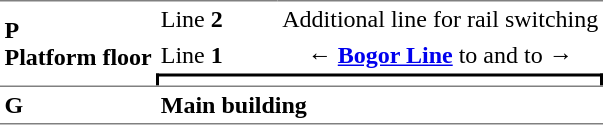<table cellspacing="0" cellpadding="3">
<tr>
<td style="border-top:solid 1px gray" rowspan="3"><strong>P<br>Platform floor</strong></td>
<td style="border-top:solid 1px gray">Line <strong>2</strong></td>
<td style="text-align:center; border-top:solid 1px gray">Additional line for rail switching</td>
</tr>
<tr>
<td width="75">Line <strong>1</strong></td>
<td style="text-align:center;">←   <strong><a href='#'>Bogor Line</a></strong> to  and to   →</td>
</tr>
<tr>
<td colspan="2" style="border-top:solid 2px black; border-left:solid 2px black; border-right:solid 2px black; text-align:center"></td>
</tr>
<tr>
<td style="border-bottom:solid 1px gray; border-top:solid 1px gray;"><strong>G</strong></td>
<td colspan="2" style="border-bottom:solid 1px gray; border-top:solid 1px gray;"><strong>Main building</strong></td>
</tr>
<tr>
</tr>
</table>
